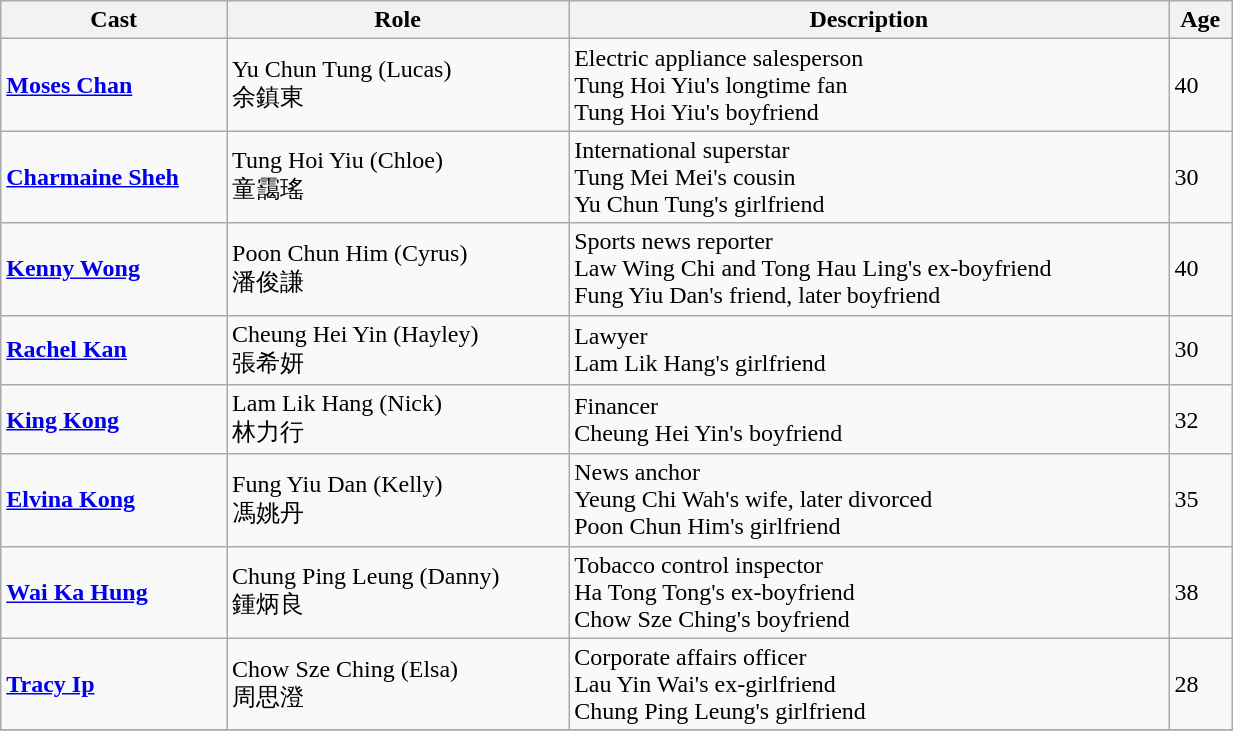<table class="wikitable" width="65%">
<tr>
<th>Cast</th>
<th>Role</th>
<th>Description</th>
<th>Age</th>
</tr>
<tr>
<td><strong><a href='#'>Moses Chan</a></strong></td>
<td>Yu Chun Tung (Lucas)<br>余鎮東</td>
<td>Electric appliance salesperson<br>Tung Hoi Yiu's longtime fan<br>Tung Hoi Yiu's boyfriend</td>
<td>40</td>
</tr>
<tr>
<td><strong><a href='#'>Charmaine Sheh</a></strong></td>
<td>Tung Hoi Yiu (Chloe)<br>童靄瑤</td>
<td>International superstar<br>Tung Mei Mei's cousin<br>Yu Chun Tung's girlfriend</td>
<td>30</td>
</tr>
<tr>
<td><strong><a href='#'>Kenny Wong</a></strong></td>
<td>Poon Chun Him (Cyrus) <br>潘俊謙</td>
<td>Sports news reporter<br>Law Wing Chi and Tong Hau Ling's ex-boyfriend<br>Fung Yiu Dan's friend, later boyfriend</td>
<td>40</td>
</tr>
<tr>
<td><strong><a href='#'>Rachel Kan</a></strong></td>
<td>Cheung Hei Yin (Hayley)<br>張希妍</td>
<td>Lawyer<br>Lam Lik Hang's girlfriend</td>
<td>30</td>
</tr>
<tr>
<td><strong><a href='#'>King Kong</a></strong></td>
<td>Lam Lik Hang (Nick)<br>林力行</td>
<td>Financer<br>Cheung Hei Yin's boyfriend</td>
<td>32</td>
</tr>
<tr>
<td><strong><a href='#'>Elvina Kong</a></strong></td>
<td>Fung Yiu Dan (Kelly)<br>馮姚丹</td>
<td>News anchor<br>Yeung Chi Wah's wife, later divorced<br>Poon Chun Him's girlfriend</td>
<td>35</td>
</tr>
<tr>
<td><strong><a href='#'>Wai Ka Hung</a></strong></td>
<td>Chung Ping Leung (Danny)<br>鍾炳良</td>
<td>Tobacco control inspector<br>Ha Tong Tong's ex-boyfriend<br>Chow Sze Ching's boyfriend</td>
<td>38</td>
</tr>
<tr>
<td><strong><a href='#'>Tracy Ip</a></strong></td>
<td>Chow Sze Ching (Elsa)<br>周思澄</td>
<td>Corporate affairs officer<br>Lau Yin Wai's ex-girlfriend<br>Chung Ping Leung's girlfriend</td>
<td>28</td>
</tr>
<tr>
</tr>
</table>
